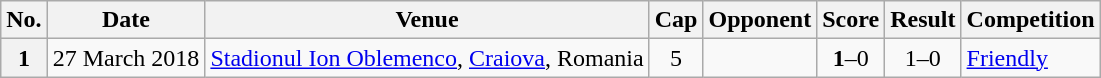<table class="wikitable sortable plainrowheaders">
<tr>
<th scope=col>No.</th>
<th scope=col data-sort-type=date>Date</th>
<th scope=col>Venue</th>
<th scope=col>Cap</th>
<th scope=col>Opponent</th>
<th scope=col>Score</th>
<th scope=col>Result</th>
<th scope=col>Competition</th>
</tr>
<tr>
<th scope=row>1</th>
<td>27 March 2018</td>
<td><a href='#'>Stadionul Ion Oblemenco</a>, <a href='#'>Craiova</a>, Romania</td>
<td align=center>5</td>
<td></td>
<td align=center><strong>1</strong>–0</td>
<td align=center>1–0</td>
<td><a href='#'>Friendly</a></td>
</tr>
</table>
